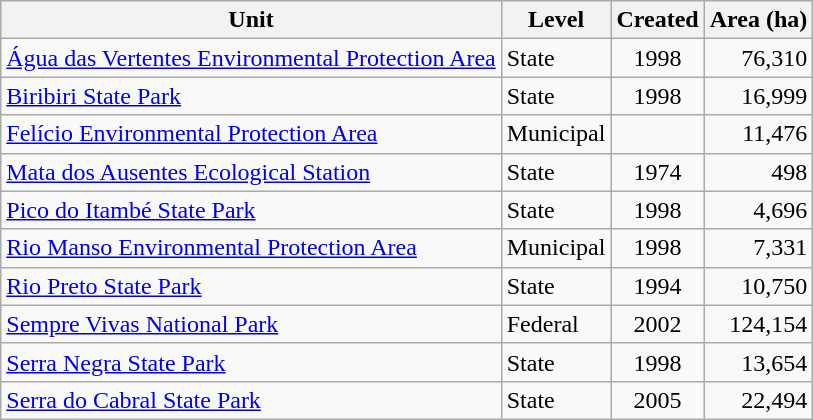<table Class="wikitable sortable">
<tr>
<th>Unit</th>
<th>Level</th>
<th>Created</th>
<th>Area (ha)</th>
</tr>
<tr>
<td><a href='#'>Água das Vertentes Environmental Protection Area</a></td>
<td>State</td>
<td style="text-align:center;">1998</td>
<td style="text-align:right;">76,310</td>
</tr>
<tr>
<td><a href='#'>Biribiri State Park</a></td>
<td>State</td>
<td style="text-align:center;">1998</td>
<td style="text-align:right;">16,999</td>
</tr>
<tr>
<td><a href='#'>Felício Environmental Protection Area</a></td>
<td>Municipal</td>
<td style="text-align:center;"></td>
<td style="text-align:right;">11,476</td>
</tr>
<tr>
<td><a href='#'>Mata dos Ausentes Ecological Station</a></td>
<td>State</td>
<td style="text-align:center;">1974</td>
<td style="text-align:right;">498</td>
</tr>
<tr>
<td><a href='#'>Pico do Itambé State Park</a></td>
<td>State</td>
<td style="text-align:center;">1998</td>
<td style="text-align:right;">4,696</td>
</tr>
<tr>
<td><a href='#'>Rio Manso Environmental Protection Area</a></td>
<td>Municipal</td>
<td style="text-align:center;">1998</td>
<td style="text-align:right;">7,331</td>
</tr>
<tr>
<td><a href='#'>Rio Preto State Park</a></td>
<td>State</td>
<td style="text-align:center;">1994</td>
<td style="text-align:right;">10,750</td>
</tr>
<tr>
<td><a href='#'>Sempre Vivas National Park</a></td>
<td>Federal</td>
<td style="text-align:center;">2002</td>
<td style="text-align:right;">124,154</td>
</tr>
<tr>
<td><a href='#'>Serra Negra State Park</a></td>
<td>State</td>
<td style="text-align:center;">1998</td>
<td style="text-align:right;">13,654</td>
</tr>
<tr>
<td><a href='#'>Serra do Cabral State Park</a></td>
<td>State</td>
<td style="text-align:center;">2005</td>
<td style="text-align:right;">22,494</td>
</tr>
</table>
